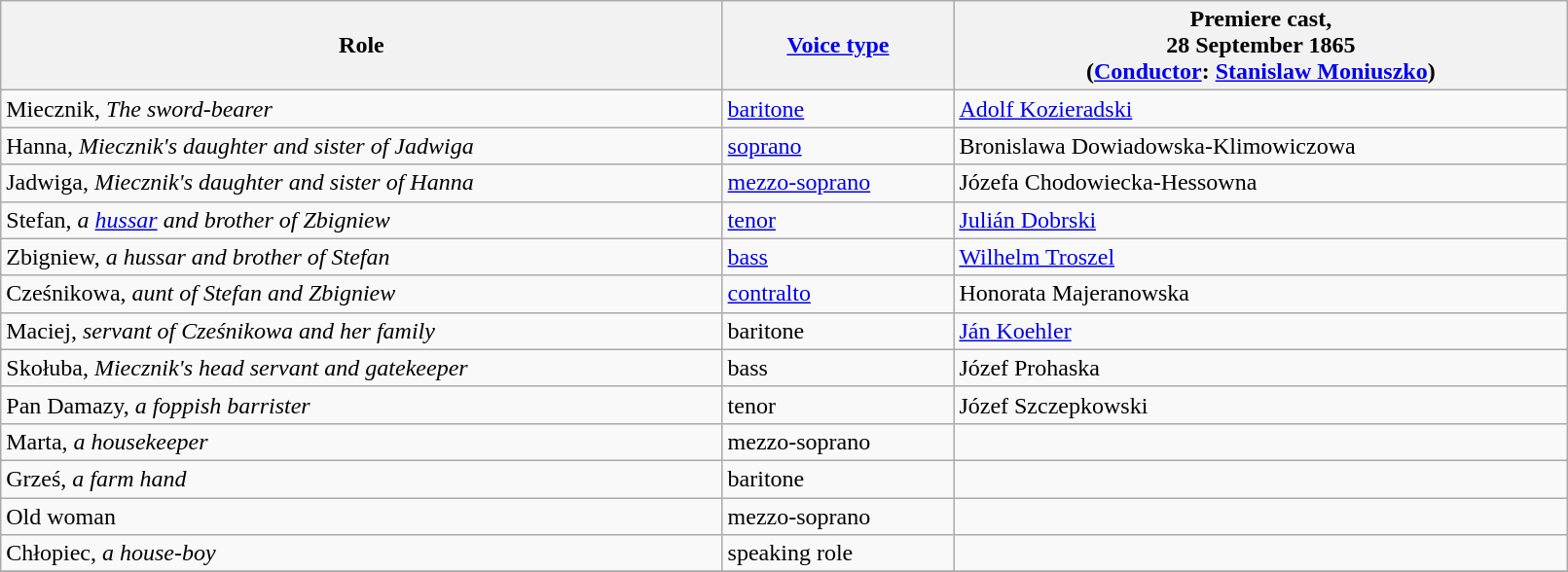<table class="wikitable" width="85%">
<tr>
<th>Role</th>
<th><a href='#'>Voice type</a></th>
<th>Premiere cast,<br>28 September 1865<br>(<a href='#'>Conductor</a>: <a href='#'>Stanislaw Moniuszko</a>)</th>
</tr>
<tr>
<td>Miecznik, <em>The sword-bearer</em></td>
<td><a href='#'>baritone</a></td>
<td><a href='#'>Adolf Kozieradski</a></td>
</tr>
<tr>
<td>Hanna, <em>Miecznik's daughter and sister of Jadwiga</em></td>
<td><a href='#'>soprano</a></td>
<td>Bronislawa Dowiadowska-Klimowiczowa</td>
</tr>
<tr>
<td>Jadwiga, <em>Miecznik's daughter and sister of Hanna</em></td>
<td><a href='#'>mezzo-soprano</a></td>
<td>Józefa Chodowiecka-Hessowna</td>
</tr>
<tr>
<td>Stefan, <em>a <a href='#'>hussar</a> and brother of Zbigniew</em></td>
<td><a href='#'>tenor</a></td>
<td><a href='#'>Julián Dobrski</a></td>
</tr>
<tr>
<td>Zbigniew, <em>a hussar and brother of Stefan</em></td>
<td><a href='#'>bass</a></td>
<td><a href='#'>Wilhelm Troszel</a></td>
</tr>
<tr>
<td>Cześnikowa, <em>aunt of Stefan and Zbigniew</em></td>
<td><a href='#'>contralto</a></td>
<td>Honorata Majeranowska</td>
</tr>
<tr>
<td>Maciej, <em>servant of Cześnikowa and her family</em></td>
<td>baritone</td>
<td><a href='#'>Ján Koehler</a></td>
</tr>
<tr>
<td>Skołuba, <em>Miecznik's head servant and gatekeeper</em></td>
<td>bass</td>
<td>Józef Prohaska</td>
</tr>
<tr>
<td>Pan Damazy, <em>a foppish barrister</em></td>
<td>tenor</td>
<td>Józef Szczepkowski</td>
</tr>
<tr>
<td>Marta, <em>a housekeeper</em></td>
<td>mezzo-soprano</td>
<td></td>
</tr>
<tr>
<td>Grześ, <em>a farm hand</em></td>
<td>baritone</td>
<td></td>
</tr>
<tr>
<td>Old woman</td>
<td>mezzo-soprano</td>
<td></td>
</tr>
<tr>
<td>Chłopiec, <em>a house-boy</em></td>
<td>speaking role</td>
<td></td>
</tr>
<tr>
</tr>
</table>
